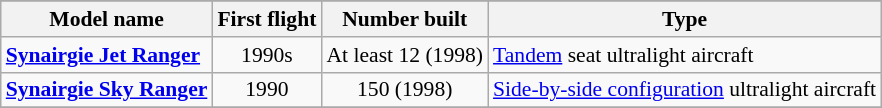<table class="wikitable" align=center style="font-size:90%;">
<tr>
</tr>
<tr style="background:#efefef;">
<th>Model name</th>
<th>First flight</th>
<th>Number built</th>
<th>Type</th>
</tr>
<tr>
<td align=left><strong><a href='#'>Synairgie Jet Ranger</a></strong></td>
<td align=center>1990s</td>
<td align=center>At least 12 (1998)</td>
<td align=left><a href='#'>Tandem</a> seat ultralight aircraft</td>
</tr>
<tr>
<td align=left><strong><a href='#'>Synairgie Sky Ranger</a></strong></td>
<td align=center>1990</td>
<td align=center>150 (1998)</td>
<td align=left><a href='#'>Side-by-side configuration</a> ultralight aircraft</td>
</tr>
<tr>
</tr>
</table>
